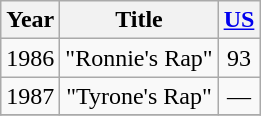<table class="wikitable plainrowheaders" style="text-align:center;">
<tr>
<th scope="col">Year</th>
<th scope="col">Title</th>
<th scope="col"><a href='#'>US</a></th>
</tr>
<tr>
<td>1986</td>
<td>"Ronnie's Rap"</td>
<td>93</td>
</tr>
<tr>
<td>1987</td>
<td>"Tyrone's Rap"</td>
<td>—</td>
</tr>
<tr>
</tr>
</table>
